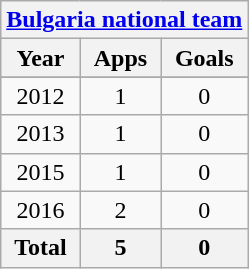<table class="wikitable" style="text-align:center">
<tr>
<th colspan=3><a href='#'>Bulgaria national team</a></th>
</tr>
<tr>
<th>Year</th>
<th>Apps</th>
<th>Goals</th>
</tr>
<tr>
</tr>
<tr>
<td>2012</td>
<td>1</td>
<td>0</td>
</tr>
<tr>
<td>2013</td>
<td>1</td>
<td>0</td>
</tr>
<tr>
<td>2015</td>
<td>1</td>
<td>0</td>
</tr>
<tr>
<td>2016</td>
<td>2</td>
<td>0</td>
</tr>
<tr>
<th>Total</th>
<th>5</th>
<th>0</th>
</tr>
</table>
